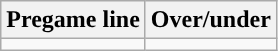<table class="wikitable">
<tr align="center">
<th>Pregame line</th>
<th>Over/under</th>
</tr>
<tr align="center">
<td></td>
<td></td>
</tr>
</table>
